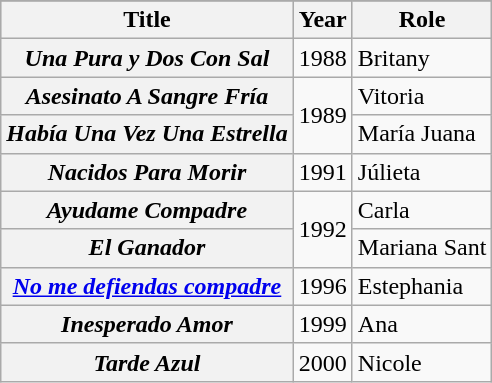<table class="wikitable plainrowheaders" style="margin-right: 0;">
<tr>
</tr>
<tr style="background:#ccc; text-align:center;">
<th scope="col">Title</th>
<th scope="col">Year</th>
<th scope="col">Role</th>
</tr>
<tr>
<th scope=row><em>Una Pura y Dos Con Sal</em></th>
<td>1988</td>
<td>Britany</td>
</tr>
<tr>
<th scope=row><em>Asesinato A Sangre Fría</em></th>
<td rowspan=2>1989</td>
<td>Vitoria</td>
</tr>
<tr>
<th scope=row><em>Había Una Vez Una Estrella</em></th>
<td>María Juana</td>
</tr>
<tr>
<th scope=row><em>Nacidos Para Morir</em></th>
<td>1991</td>
<td>Júlieta</td>
</tr>
<tr>
<th scope=row><em>Ayudame Compadre</em></th>
<td rowspan=2>1992</td>
<td>Carla</td>
</tr>
<tr>
<th scope=row><em>El Ganador</em></th>
<td>Mariana Sant</td>
</tr>
<tr>
<th scope=row><em><a href='#'>No me defiendas compadre</a></em></th>
<td>1996</td>
<td>Estephania</td>
</tr>
<tr>
<th scope=row><em>Inesperado Amor</em></th>
<td>1999</td>
<td>Ana</td>
</tr>
<tr>
<th scope=row><em>Tarde Azul</em></th>
<td>2000</td>
<td>Nicole</td>
</tr>
</table>
